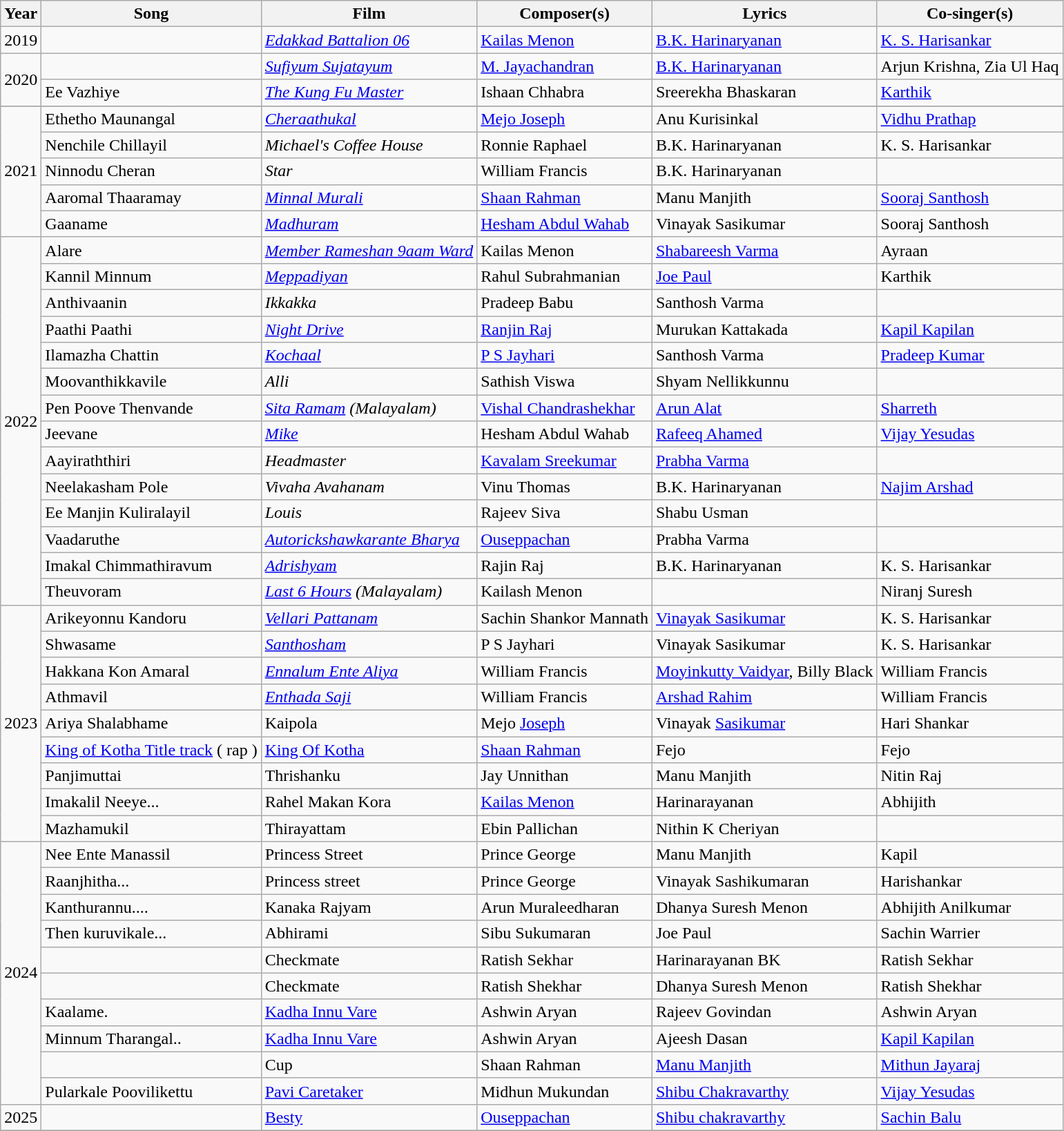<table class = "sortable wikitable">
<tr>
<th>Year</th>
<th>Song</th>
<th>Film</th>
<th>Composer(s)</th>
<th>Lyrics</th>
<th>Co-singer(s)</th>
</tr>
<tr>
<td>2019</td>
<td></td>
<td><em><a href='#'>Edakkad Battalion 06</a></em></td>
<td><a href='#'>Kailas Menon</a></td>
<td><a href='#'>B.K. Harinaryanan</a></td>
<td><a href='#'>K. S. Harisankar</a></td>
</tr>
<tr>
<td rowspan="2">2020</td>
<td></td>
<td><em><a href='#'>Sufiyum Sujatayum</a></em></td>
<td><a href='#'>M. Jayachandran</a></td>
<td><a href='#'>B.K. Harinaryanan</a></td>
<td>Arjun Krishna, Zia Ul Haq</td>
</tr>
<tr>
<td>Ee Vazhiye</td>
<td><em><a href='#'>The Kung Fu Master</a></em></td>
<td>Ishaan Chhabra</td>
<td>Sreerekha Bhaskaran</td>
<td><a href='#'>Karthik</a></td>
</tr>
<tr>
</tr>
<tr>
<td rowspan="5">2021</td>
<td>Ethetho Maunangal</td>
<td><em><a href='#'>Cheraathukal</a></em></td>
<td><a href='#'>Mejo Joseph</a></td>
<td>Anu Kurisinkal</td>
<td><a href='#'>Vidhu Prathap</a></td>
</tr>
<tr>
<td>Nenchile Chillayil</td>
<td><em>Michael's Coffee House</em></td>
<td>Ronnie Raphael</td>
<td>B.K. Harinaryanan</td>
<td>K. S. Harisankar</td>
</tr>
<tr>
<td>Ninnodu Cheran</td>
<td><em>Star</em></td>
<td>William Francis</td>
<td>B.K. Harinaryanan</td>
<td></td>
</tr>
<tr>
<td>Aaromal Thaaramay</td>
<td><em><a href='#'>Minnal Murali</a></em></td>
<td><a href='#'>Shaan Rahman</a></td>
<td>Manu Manjith</td>
<td><a href='#'>Sooraj Santhosh</a></td>
</tr>
<tr>
<td>Gaaname</td>
<td><em><a href='#'>Madhuram</a></em></td>
<td><a href='#'>Hesham Abdul Wahab</a></td>
<td>Vinayak Sasikumar</td>
<td>Sooraj Santhosh</td>
</tr>
<tr>
<td rowspan="14">2022</td>
<td>Alare</td>
<td><em><a href='#'>Member Rameshan 9aam Ward</a></em></td>
<td>Kailas Menon</td>
<td><a href='#'>Shabareesh Varma</a></td>
<td>Ayraan</td>
</tr>
<tr>
<td>Kannil Minnum</td>
<td><em><a href='#'>Meppadiyan</a></em></td>
<td>Rahul Subrahmanian</td>
<td><a href='#'>Joe Paul</a></td>
<td>Karthik</td>
</tr>
<tr>
<td>Anthivaanin</td>
<td><em>Ikkakka</em></td>
<td>Pradeep Babu</td>
<td>Santhosh Varma</td>
<td></td>
</tr>
<tr>
<td>Paathi Paathi</td>
<td><em><a href='#'>Night Drive</a></em></td>
<td><a href='#'>Ranjin Raj</a></td>
<td>Murukan Kattakada</td>
<td><a href='#'>Kapil Kapilan</a></td>
</tr>
<tr>
<td>Ilamazha Chattin</td>
<td><em><a href='#'>Kochaal</a></em></td>
<td><a href='#'>P S Jayhari</a></td>
<td>Santhosh Varma</td>
<td><a href='#'>Pradeep Kumar</a></td>
</tr>
<tr>
<td>Moovanthikkavile</td>
<td><em>Alli</em></td>
<td>Sathish Viswa</td>
<td>Shyam Nellikkunnu</td>
<td></td>
</tr>
<tr>
<td>Pen Poove Thenvande</td>
<td><em><a href='#'>Sita Ramam</a> (Malayalam)</em></td>
<td><a href='#'>Vishal Chandrashekhar</a></td>
<td><a href='#'>Arun Alat</a></td>
<td><a href='#'>Sharreth</a></td>
</tr>
<tr>
<td>Jeevane</td>
<td><em><a href='#'>Mike</a></em></td>
<td>Hesham Abdul Wahab</td>
<td><a href='#'>Rafeeq Ahamed</a></td>
<td><a href='#'>Vijay Yesudas</a></td>
</tr>
<tr>
<td>Aayiraththiri</td>
<td><em>Headmaster</em></td>
<td><a href='#'>Kavalam Sreekumar</a></td>
<td><a href='#'>Prabha Varma</a></td>
<td></td>
</tr>
<tr>
<td>Neelakasham Pole</td>
<td><em>Vivaha Avahanam</em></td>
<td>Vinu Thomas</td>
<td>B.K. Harinaryanan</td>
<td><a href='#'>Najim Arshad</a></td>
</tr>
<tr>
<td>Ee Manjin Kuliralayil</td>
<td><em>Louis</em></td>
<td>Rajeev Siva</td>
<td>Shabu Usman</td>
<td></td>
</tr>
<tr>
<td>Vaadaruthe</td>
<td><em><a href='#'>Autorickshawkarante Bharya</a></em></td>
<td><a href='#'>Ouseppachan</a></td>
<td>Prabha Varma</td>
<td></td>
</tr>
<tr>
<td>Imakal Chimmathiravum</td>
<td><em><a href='#'>Adrishyam</a></em></td>
<td>Rajin Raj</td>
<td>B.K. Harinaryanan</td>
<td>K. S. Harisankar</td>
</tr>
<tr>
<td>Theuvoram</td>
<td><em><a href='#'>Last 6 Hours</a> (Malayalam)</em></td>
<td>Kailash Menon</td>
<td></td>
<td>Niranj Suresh</td>
</tr>
<tr>
<td rowspan="9">2023</td>
<td>Arikeyonnu Kandoru</td>
<td><em><a href='#'>Vellari Pattanam</a></em></td>
<td>Sachin Shankor Mannath</td>
<td><a href='#'>Vinayak Sasikumar</a></td>
<td>K. S. Harisankar</td>
</tr>
<tr>
<td>Shwasame</td>
<td><em><a href='#'>Santhosham</a></em></td>
<td>P S Jayhari</td>
<td>Vinayak Sasikumar</td>
<td>K. S. Harisankar</td>
</tr>
<tr>
<td>Hakkana Kon Amaral</td>
<td><em><a href='#'>Ennalum Ente Aliya</a></em></td>
<td>William Francis</td>
<td><a href='#'>Moyinkutty Vaidyar</a>, Billy Black</td>
<td>William Francis</td>
</tr>
<tr>
<td>Athmavil</td>
<td><em><a href='#'>Enthada Saji</a></em></td>
<td>William Francis</td>
<td><a href='#'>Arshad Rahim</a></td>
<td>William Francis</td>
</tr>
<tr>
<td>Ariya Shalabhame</td>
<td>Kaipola</td>
<td>Mejo <a href='#'>Joseph</a></td>
<td>Vinayak <a href='#'>Sasikumar</a></td>
<td>Hari Shankar</td>
</tr>
<tr>
<td><a href='#'>King of Kotha Title track</a> ( rap )</td>
<td><a href='#'>King Of Kotha</a></td>
<td><a href='#'>Shaan Rahman</a></td>
<td>Fejo</td>
<td>Fejo</td>
</tr>
<tr>
<td>Panjimuttai</td>
<td>Thrishanku</td>
<td>Jay Unnithan</td>
<td>Manu Manjith</td>
<td>Nitin Raj</td>
</tr>
<tr>
<td>Imakalil Neeye...</td>
<td>Rahel Makan Kora</td>
<td><a href='#'>Kailas Menon</a></td>
<td>Harinarayanan</td>
<td>Abhijith</td>
</tr>
<tr>
<td>Mazhamukil</td>
<td>Thirayattam</td>
<td>Ebin Pallichan</td>
<td>Nithin K Cheriyan</td>
<td></td>
</tr>
<tr>
<td rowspan="10">2024</td>
<td>Nee Ente Manassil</td>
<td>Princess Street</td>
<td>Prince George</td>
<td>Manu Manjith</td>
<td>Kapil</td>
</tr>
<tr>
<td>Raanjhitha...</td>
<td>Princess street</td>
<td>Prince George</td>
<td>Vinayak Sashikumaran</td>
<td>Harishankar</td>
</tr>
<tr>
<td>Kanthurannu....</td>
<td>Kanaka Rajyam</td>
<td>Arun Muraleedharan</td>
<td>Dhanya Suresh Menon</td>
<td>Abhijith Anilkumar</td>
</tr>
<tr>
<td>Then kuruvikale...</td>
<td>Abhirami</td>
<td>Sibu Sukumaran</td>
<td>Joe Paul</td>
<td>Sachin Warrier</td>
</tr>
<tr>
<td></td>
<td>Checkmate</td>
<td>Ratish Sekhar</td>
<td>Harinarayanan BK</td>
<td>Ratish Sekhar</td>
</tr>
<tr>
<td></td>
<td>Checkmate</td>
<td>Ratish Shekhar</td>
<td>Dhanya Suresh Menon</td>
<td>Ratish Shekhar</td>
</tr>
<tr>
<td>Kaalame.</td>
<td><a href='#'>Kadha Innu Vare</a></td>
<td>Ashwin Aryan</td>
<td>Rajeev Govindan</td>
<td>Ashwin Aryan</td>
</tr>
<tr>
<td>Minnum Tharangal..</td>
<td><a href='#'>Kadha Innu Vare</a></td>
<td>Ashwin Aryan</td>
<td>Ajeesh Dasan</td>
<td><a href='#'>Kapil Kapilan</a></td>
</tr>
<tr>
<td></td>
<td>Cup</td>
<td>Shaan Rahman</td>
<td><a href='#'>Manu Manjith</a></td>
<td><a href='#'>Mithun Jayaraj</a></td>
</tr>
<tr>
<td>Pularkale Poovilikettu</td>
<td><a href='#'>Pavi Caretaker</a></td>
<td>Midhun Mukundan</td>
<td><a href='#'>Shibu Chakravarthy</a></td>
<td><a href='#'>Vijay Yesudas</a></td>
</tr>
<tr>
<td>2025</td>
<td></td>
<td><a href='#'>Besty</a></td>
<td><a href='#'>Ouseppachan</a></td>
<td><a href='#'>Shibu chakravarthy</a></td>
<td><a href='#'>Sachin Balu</a></td>
</tr>
<tr>
</tr>
</table>
